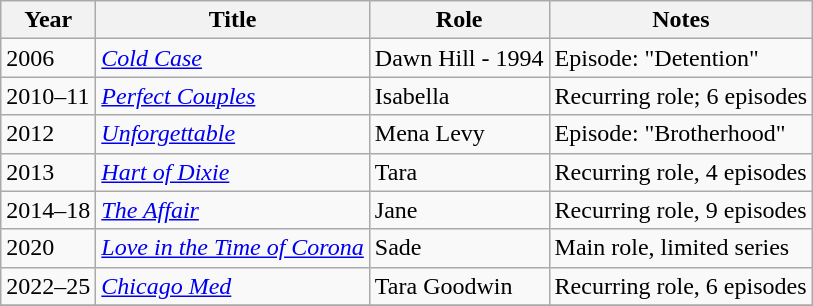<table class="wikitable sortable">
<tr>
<th>Year</th>
<th>Title</th>
<th>Role</th>
<th class="unsortable">Notes</th>
</tr>
<tr>
<td>2006</td>
<td><em><a href='#'>Cold Case</a></em></td>
<td>Dawn Hill - 1994</td>
<td>Episode: "Detention"</td>
</tr>
<tr>
<td>2010–11</td>
<td><em><a href='#'>Perfect Couples</a></em></td>
<td>Isabella</td>
<td>Recurring role; 6 episodes</td>
</tr>
<tr>
<td>2012</td>
<td><em><a href='#'>Unforgettable</a></em></td>
<td>Mena Levy</td>
<td>Episode: "Brotherhood"</td>
</tr>
<tr>
<td>2013</td>
<td><em><a href='#'>Hart of Dixie</a></em></td>
<td>Tara</td>
<td>Recurring role, 4 episodes</td>
</tr>
<tr>
<td>2014–18</td>
<td><em><a href='#'>The Affair</a></em></td>
<td>Jane</td>
<td>Recurring role, 9 episodes</td>
</tr>
<tr>
<td>2020</td>
<td><em><a href='#'>Love in the Time of Corona</a></em></td>
<td>Sade</td>
<td>Main role, limited series</td>
</tr>
<tr>
<td>2022–25</td>
<td><em><a href='#'>Chicago Med</a></em></td>
<td>Tara Goodwin</td>
<td>Recurring role, 6 episodes</td>
</tr>
<tr>
</tr>
</table>
